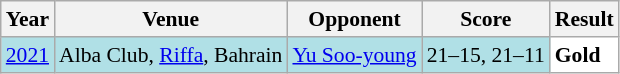<table class="sortable wikitable" style="font-size: 90%;">
<tr>
<th>Year</th>
<th>Venue</th>
<th>Opponent</th>
<th>Score</th>
<th>Result</th>
</tr>
<tr style="background:#B0E0E6">
<td align="center"><a href='#'>2021</a></td>
<td align="left">Alba Club, <a href='#'>Riffa</a>, Bahrain</td>
<td align="left"> <a href='#'>Yu Soo-young</a></td>
<td align="left">21–15, 21–11</td>
<td style="text-align:left; background:white"> <strong>Gold</strong></td>
</tr>
</table>
